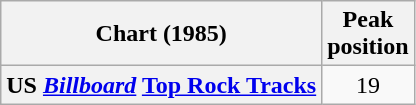<table class="wikitable sortable plainrowheaders" style="text-align:center;">
<tr>
<th scope="col">Chart (1985)</th>
<th scope="col">Peak<br>position</th>
</tr>
<tr>
<th scope="row">US <em><a href='#'>Billboard</a></em> <a href='#'>Top Rock Tracks</a></th>
<td>19</td>
</tr>
</table>
